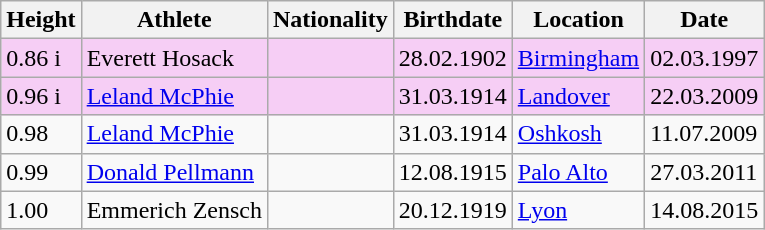<table class="wikitable">
<tr>
<th>Height</th>
<th>Athlete</th>
<th>Nationality</th>
<th>Birthdate</th>
<th>Location</th>
<th>Date</th>
</tr>
<tr style="background:#f6cef5;">
<td>0.86 i</td>
<td>Everett Hosack</td>
<td></td>
<td>28.02.1902</td>
<td><a href='#'>Birmingham</a></td>
<td>02.03.1997</td>
</tr>
<tr style="background:#f6cef5;">
<td>0.96 i</td>
<td><a href='#'>Leland McPhie</a></td>
<td></td>
<td>31.03.1914</td>
<td><a href='#'>Landover</a></td>
<td>22.03.2009</td>
</tr>
<tr>
<td>0.98</td>
<td><a href='#'>Leland McPhie</a></td>
<td></td>
<td>31.03.1914</td>
<td><a href='#'>Oshkosh</a></td>
<td>11.07.2009</td>
</tr>
<tr>
<td>0.99</td>
<td><a href='#'>Donald Pellmann</a></td>
<td></td>
<td>12.08.1915</td>
<td><a href='#'>Palo Alto</a></td>
<td>27.03.2011</td>
</tr>
<tr>
<td>1.00</td>
<td>Emmerich Zensch</td>
<td></td>
<td>20.12.1919</td>
<td><a href='#'>Lyon</a> </td>
<td>14.08.2015</td>
</tr>
</table>
